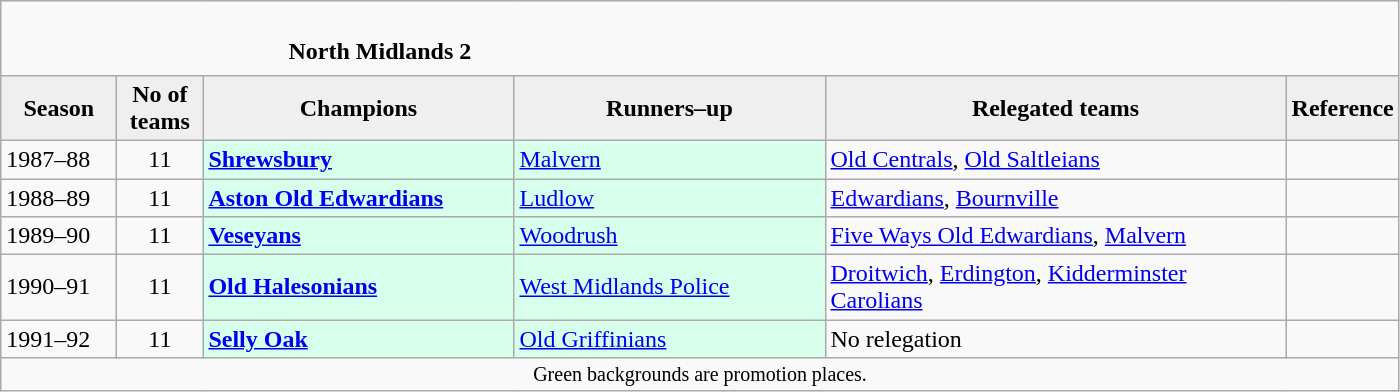<table class="wikitable" style="text-align: left;">
<tr>
<td colspan="11" cellpadding="0" cellspacing="0"><br><table border="0" style="width:100%;" cellpadding="0" cellspacing="0">
<tr>
<td style="width:20%; border:0;"></td>
<td style="border:0;"><strong>North Midlands 2</strong></td>
<td style="width:20%; border:0;"></td>
</tr>
</table>
</td>
</tr>
<tr>
<th style="background:#efefef; width:70px;">Season</th>
<th style="background:#efefef; width:50px;">No of teams</th>
<th style="background:#efefef; width:200px;">Champions</th>
<th style="background:#efefef; width:200px;">Runners–up</th>
<th style="background:#efefef; width:300px;">Relegated teams</th>
<th style="background:#efefef; width:50px;">Reference</th>
</tr>
<tr align=left>
<td>1987–88</td>
<td style="text-align: center;">11</td>
<td style="background:#d8ffeb;"><strong><a href='#'>Shrewsbury</a></strong></td>
<td style="background:#d8ffeb;"><a href='#'>Malvern</a></td>
<td><a href='#'>Old Centrals</a>, <a href='#'>Old Saltleians</a></td>
<td></td>
</tr>
<tr>
<td>1988–89</td>
<td style="text-align: center;">11</td>
<td style="background:#d8ffeb;"><strong><a href='#'>Aston Old Edwardians</a></strong></td>
<td style="background:#d8ffeb;"><a href='#'>Ludlow</a></td>
<td><a href='#'>Edwardians</a>, <a href='#'>Bournville</a></td>
<td></td>
</tr>
<tr>
<td>1989–90</td>
<td style="text-align: center;">11</td>
<td style="background:#d8ffeb;"><strong><a href='#'>Veseyans</a></strong></td>
<td style="background:#d8ffeb;"><a href='#'>Woodrush</a></td>
<td><a href='#'>Five Ways Old Edwardians</a>, <a href='#'>Malvern</a></td>
<td></td>
</tr>
<tr>
<td>1990–91</td>
<td style="text-align: center;">11</td>
<td style="background:#d8ffeb;"><strong><a href='#'>Old Halesonians</a></strong></td>
<td style="background:#d8ffeb;"><a href='#'>West Midlands Police</a></td>
<td><a href='#'>Droitwich</a>, <a href='#'>Erdington</a>, <a href='#'>Kidderminster Carolians</a></td>
<td></td>
</tr>
<tr>
<td>1991–92</td>
<td style="text-align: center;">11</td>
<td style="background:#d8ffeb;"><strong><a href='#'>Selly Oak</a></strong></td>
<td style="background:#d8ffeb;"><a href='#'>Old Griffinians</a></td>
<td>No relegation</td>
<td></td>
</tr>
<tr>
<td colspan="15"  style="border:0; font-size:smaller; text-align:center;">Green backgrounds are promotion places.</td>
</tr>
</table>
